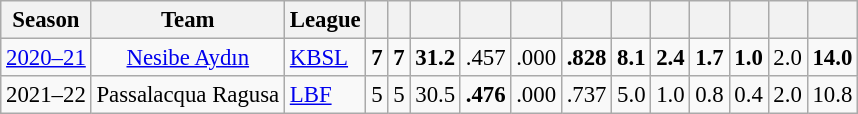<table class="wikitable sortable" style="font-size:95%; text-align:center;">
<tr>
<th>Season</th>
<th>Team</th>
<th>League</th>
<th></th>
<th></th>
<th></th>
<th></th>
<th></th>
<th></th>
<th></th>
<th></th>
<th></th>
<th></th>
<th></th>
<th></th>
</tr>
<tr>
<td><a href='#'>2020–21</a></td>
<td><a href='#'>Nesibe Aydın</a></td>
<td align=left> <a href='#'>KBSL</a></td>
<td><strong>7</strong></td>
<td><strong>7</strong></td>
<td><strong>31.2</strong></td>
<td>.457</td>
<td>.000</td>
<td><strong>.828</strong></td>
<td><strong>8.1</strong></td>
<td><strong>2.4</strong></td>
<td><strong>1.7</strong></td>
<td><strong>1.0</strong></td>
<td>2.0</td>
<td><strong>14.0</strong></td>
</tr>
<tr>
<td>2021–22</td>
<td>Passalacqua Ragusa</td>
<td align=left> <a href='#'>LBF</a></td>
<td>5</td>
<td>5</td>
<td>30.5</td>
<td><strong>.476</strong></td>
<td>.000</td>
<td>.737</td>
<td>5.0</td>
<td>1.0</td>
<td>0.8</td>
<td>0.4</td>
<td>2.0</td>
<td>10.8</td>
</tr>
</table>
